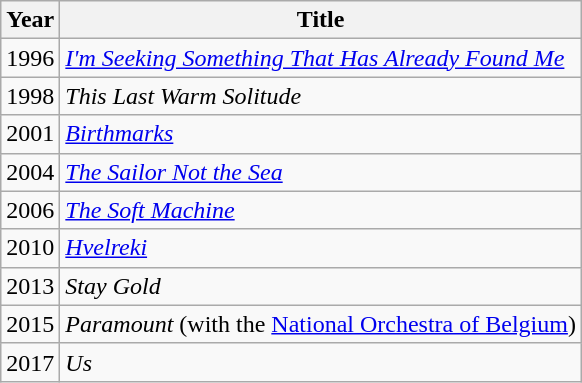<table class="wikitable">
<tr>
<th>Year</th>
<th>Title</th>
</tr>
<tr>
<td>1996</td>
<td><em><a href='#'>I'm Seeking Something That Has Already Found Me</a></em></td>
</tr>
<tr>
<td>1998</td>
<td><em>This Last Warm Solitude</em></td>
</tr>
<tr>
<td>2001</td>
<td><em><a href='#'>Birthmarks</a></em></td>
</tr>
<tr>
<td>2004</td>
<td><em><a href='#'>The Sailor Not the Sea</a></em></td>
</tr>
<tr>
<td>2006</td>
<td><em><a href='#'>The Soft Machine</a></em></td>
</tr>
<tr>
<td>2010</td>
<td><em><a href='#'>Hvelreki</a></em></td>
</tr>
<tr>
<td>2013</td>
<td><em>Stay Gold</em></td>
</tr>
<tr>
<td>2015</td>
<td><em>Paramount</em> (with the <a href='#'>National Orchestra of Belgium</a>)</td>
</tr>
<tr>
<td>2017</td>
<td><em>Us</em></td>
</tr>
</table>
